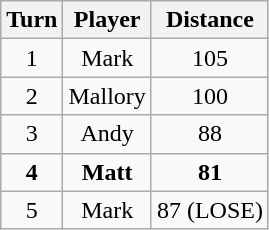<table class="wikitable" style="text-align:center;">
<tr>
<th>Turn</th>
<th>Player</th>
<th>Distance</th>
</tr>
<tr>
<td>1</td>
<td>Mark</td>
<td>105</td>
</tr>
<tr>
<td>2</td>
<td>Mallory</td>
<td>100</td>
</tr>
<tr>
<td>3</td>
<td>Andy</td>
<td>88</td>
</tr>
<tr>
<td><strong>4</strong></td>
<td><strong>Matt</strong></td>
<td><strong>81</strong></td>
</tr>
<tr>
<td>5</td>
<td>Mark</td>
<td>87 (LOSE)</td>
</tr>
</table>
